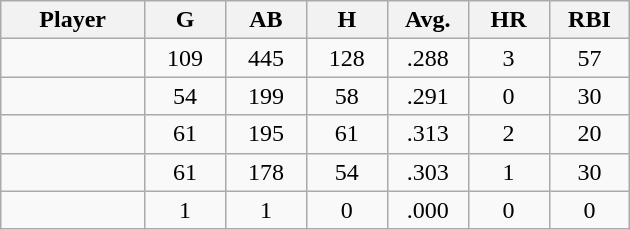<table class="wikitable sortable">
<tr>
<th bgcolor="#DDDDFF" width="16%">Player</th>
<th bgcolor="#DDDDFF" width="9%">G</th>
<th bgcolor="#DDDDFF" width="9%">AB</th>
<th bgcolor="#DDDDFF" width="9%">H</th>
<th bgcolor="#DDDDFF" width="9%">Avg.</th>
<th bgcolor="#DDDDFF" width="9%">HR</th>
<th bgcolor="#DDDDFF" width="9%">RBI</th>
</tr>
<tr align="center">
<td></td>
<td>109</td>
<td>445</td>
<td>128</td>
<td>.288</td>
<td>3</td>
<td>57</td>
</tr>
<tr align="center">
<td></td>
<td>54</td>
<td>199</td>
<td>58</td>
<td>.291</td>
<td>0</td>
<td>30</td>
</tr>
<tr align="center">
<td></td>
<td>61</td>
<td>195</td>
<td>61</td>
<td>.313</td>
<td>2</td>
<td>20</td>
</tr>
<tr align="center">
<td></td>
<td>61</td>
<td>178</td>
<td>54</td>
<td>.303</td>
<td>1</td>
<td>30</td>
</tr>
<tr align="center">
<td></td>
<td>1</td>
<td>1</td>
<td>0</td>
<td>.000</td>
<td>0</td>
<td>0</td>
</tr>
</table>
